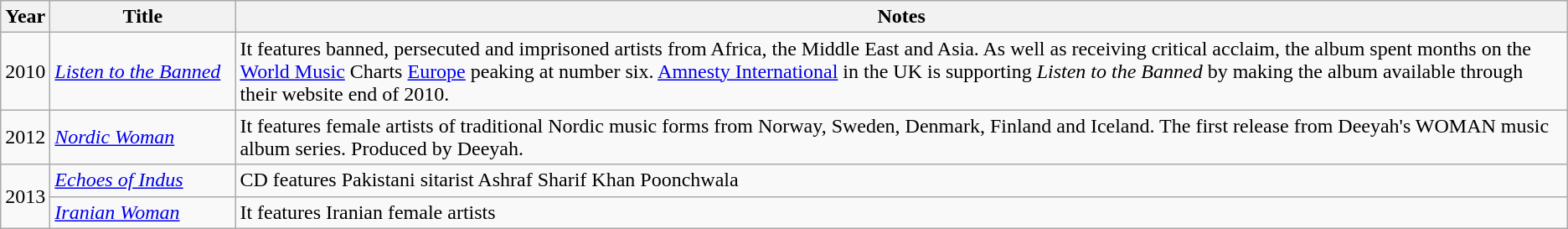<table class="wikitable">
<tr>
<th align="center" width="10">Year</th>
<th align="center" width="140">Title</th>
<th align= width="600">Notes</th>
</tr>
<tr>
<td>2010</td>
<td><em><a href='#'>Listen to the Banned</a></em></td>
<td>It features banned, persecuted and imprisoned artists from Africa, the Middle East and Asia. As well as receiving critical acclaim, the album spent months on the <a href='#'>World Music</a> Charts <a href='#'>Europe</a> peaking at number six. <a href='#'>Amnesty International</a> in the UK is supporting <em>Listen to the Banned</em> by making the album available through their website end of 2010.</td>
</tr>
<tr>
<td>2012</td>
<td><em><a href='#'>Nordic Woman</a></em></td>
<td>It features female artists of traditional Nordic music forms from Norway, Sweden, Denmark, Finland and Iceland.  The first release from Deeyah's WOMAN music album series. Produced by Deeyah.</td>
</tr>
<tr>
<td rowspan="2" align="center">2013</td>
<td><em><a href='#'>Echoes of Indus</a></em></td>
<td>CD features Pakistani sitarist Ashraf Sharif Khan Poonchwala</td>
</tr>
<tr>
<td><em><a href='#'>Iranian Woman</a></em></td>
<td>It features Iranian female artists</td>
</tr>
</table>
